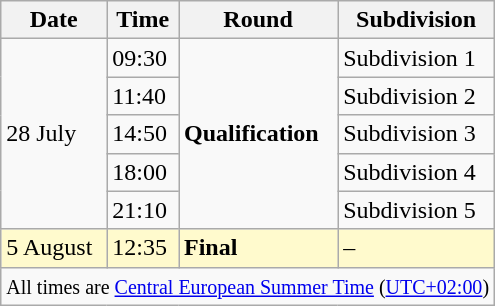<table class="wikitable">
<tr>
<th>Date</th>
<th>Time</th>
<th>Round</th>
<th>Subdivision</th>
</tr>
<tr>
<td rowspan=5>28 July</td>
<td>09:30</td>
<td rowspan=5><strong>Qualification</strong></td>
<td>Subdivision 1</td>
</tr>
<tr>
<td>11:40</td>
<td>Subdivision 2</td>
</tr>
<tr>
<td>14:50</td>
<td>Subdivision 3</td>
</tr>
<tr>
<td>18:00</td>
<td>Subdivision 4</td>
</tr>
<tr>
<td>21:10</td>
<td>Subdivision 5</td>
</tr>
<tr style=background:lemonchiffon>
<td>5 August</td>
<td>12:35</td>
<td><strong>Final</strong></td>
<td>–</td>
</tr>
<tr>
<td colspan=4 align=center><small>All times are <a href='#'>Central European Summer Time</a> (<a href='#'>UTC+02:00</a>)</small></td>
</tr>
</table>
